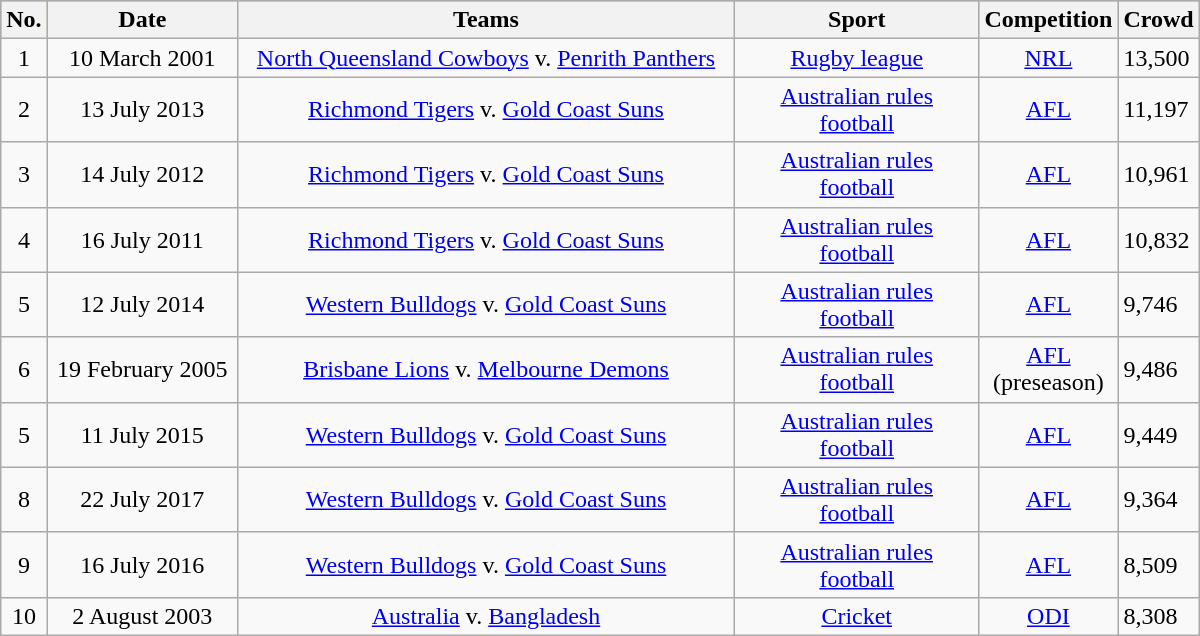<table class="wikitable sortable" style="width:800px;">
<tr style="background:#bdb76b;">
<th width=1%>No.</th>
<th width=17%>Date</th>
<th width=46%>Teams</th>
<th width=22%>Sport</th>
<th width=8%>Competition</th>
<th width=6%>Crowd</th>
</tr>
<tr>
<td align=center>1</td>
<td align=center>10 March 2001</td>
<td align=center><a href='#'>North Queensland Cowboys</a> v. <a href='#'>Penrith Panthers</a></td>
<td align=center><a href='#'>Rugby league</a></td>
<td align=center><a href='#'>NRL</a></td>
<td>13,500</td>
</tr>
<tr>
<td align=center>2</td>
<td align=center>13 July 2013</td>
<td align=center><a href='#'>Richmond Tigers</a> v. <a href='#'>Gold Coast Suns</a></td>
<td align=center><a href='#'>Australian rules football</a></td>
<td align=center><a href='#'>AFL</a></td>
<td>11,197</td>
</tr>
<tr>
<td align=center>3</td>
<td align=center>14 July 2012</td>
<td align=center><a href='#'>Richmond Tigers</a> v. <a href='#'>Gold Coast Suns</a></td>
<td align=center><a href='#'>Australian rules football</a></td>
<td align=center><a href='#'>AFL</a></td>
<td>10,961</td>
</tr>
<tr>
<td align=center>4</td>
<td align=center>16 July 2011</td>
<td align=center><a href='#'>Richmond Tigers</a> v. <a href='#'>Gold Coast Suns</a></td>
<td align=center><a href='#'>Australian rules football</a></td>
<td align=center><a href='#'>AFL</a></td>
<td>10,832</td>
</tr>
<tr>
<td align=center>5</td>
<td align=center>12 July 2014</td>
<td align=center><a href='#'>Western Bulldogs</a> v. <a href='#'>Gold Coast Suns</a></td>
<td align=center><a href='#'>Australian rules football</a></td>
<td align=center><a href='#'>AFL</a></td>
<td>9,746</td>
</tr>
<tr>
<td align=center>6</td>
<td align=center>19 February 2005</td>
<td align=center><a href='#'>Brisbane Lions</a> v. <a href='#'>Melbourne Demons</a></td>
<td align=center><a href='#'>Australian rules football</a></td>
<td align=center><a href='#'>AFL</a> (preseason)</td>
<td>9,486</td>
</tr>
<tr>
<td align=center>5</td>
<td align=center>11 July 2015</td>
<td align=center><a href='#'>Western Bulldogs</a> v. <a href='#'>Gold Coast Suns</a></td>
<td align=center><a href='#'>Australian rules football</a></td>
<td align=center><a href='#'>AFL</a></td>
<td>9,449</td>
</tr>
<tr>
<td align=center>8</td>
<td align=center>22 July 2017</td>
<td align=center><a href='#'>Western Bulldogs</a> v. <a href='#'>Gold Coast Suns</a></td>
<td align=center><a href='#'>Australian rules football</a></td>
<td align=center><a href='#'>AFL</a></td>
<td>9,364</td>
</tr>
<tr>
<td align=center>9</td>
<td align=center>16 July 2016</td>
<td align=center><a href='#'>Western Bulldogs</a> v. <a href='#'>Gold Coast Suns</a></td>
<td align=center><a href='#'>Australian rules football</a></td>
<td align=center><a href='#'>AFL</a></td>
<td>8,509</td>
</tr>
<tr>
<td align=center>10</td>
<td align=center>2 August 2003</td>
<td align=center><a href='#'>Australia</a> v. <a href='#'>Bangladesh</a></td>
<td align=center><a href='#'>Cricket</a></td>
<td align=center><a href='#'>ODI</a></td>
<td>8,308</td>
</tr>
</table>
